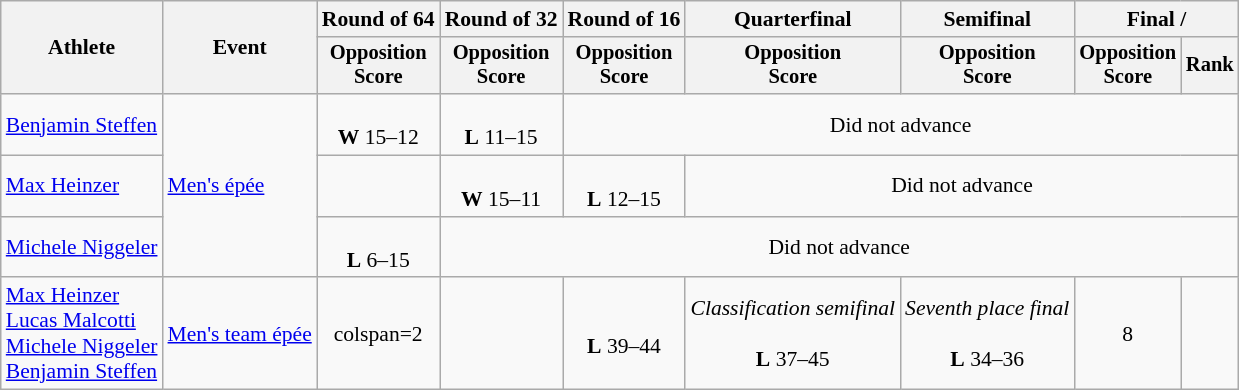<table class="wikitable" style="font-size:90%">
<tr>
<th rowspan="2">Athlete</th>
<th rowspan="2">Event</th>
<th>Round of 64</th>
<th>Round of 32</th>
<th>Round of 16</th>
<th>Quarterfinal</th>
<th>Semifinal</th>
<th colspan=2>Final / </th>
</tr>
<tr style="font-size:95%">
<th>Opposition <br> Score</th>
<th>Opposition <br> Score</th>
<th>Opposition <br> Score</th>
<th>Opposition <br> Score</th>
<th>Opposition <br> Score</th>
<th>Opposition <br> Score</th>
<th>Rank</th>
</tr>
<tr align=center>
<td align=left><a href='#'>Benjamin Steffen</a></td>
<td align=left rowspan=3><a href='#'>Men's épée</a></td>
<td><br><strong>W</strong> 15–12</td>
<td><br><strong>L</strong> 11–15</td>
<td colspan=5>Did not advance</td>
</tr>
<tr align=center>
<td align=left><a href='#'>Max Heinzer</a></td>
<td></td>
<td><br><strong>W</strong> 15–11</td>
<td><br><strong>L</strong> 12–15</td>
<td colspan=4>Did not advance</td>
</tr>
<tr align=center>
<td align=left><a href='#'>Michele Niggeler</a></td>
<td><br><strong>L</strong> 6–15</td>
<td colspan=6>Did not advance</td>
</tr>
<tr align=center>
<td align=left><a href='#'>Max Heinzer</a><br><a href='#'>Lucas Malcotti</a><br><a href='#'>Michele Niggeler</a><br><a href='#'>Benjamin Steffen</a></td>
<td align=left><a href='#'>Men's team épée</a></td>
<td>colspan=2 </td>
<td></td>
<td><br><strong>L</strong> 39–44</td>
<td><em>Classification semifinal</em><br><br><strong>L</strong> 37–45</td>
<td><em>Seventh place final</em><br><br><strong>L</strong> 34–36</td>
<td>8</td>
</tr>
</table>
